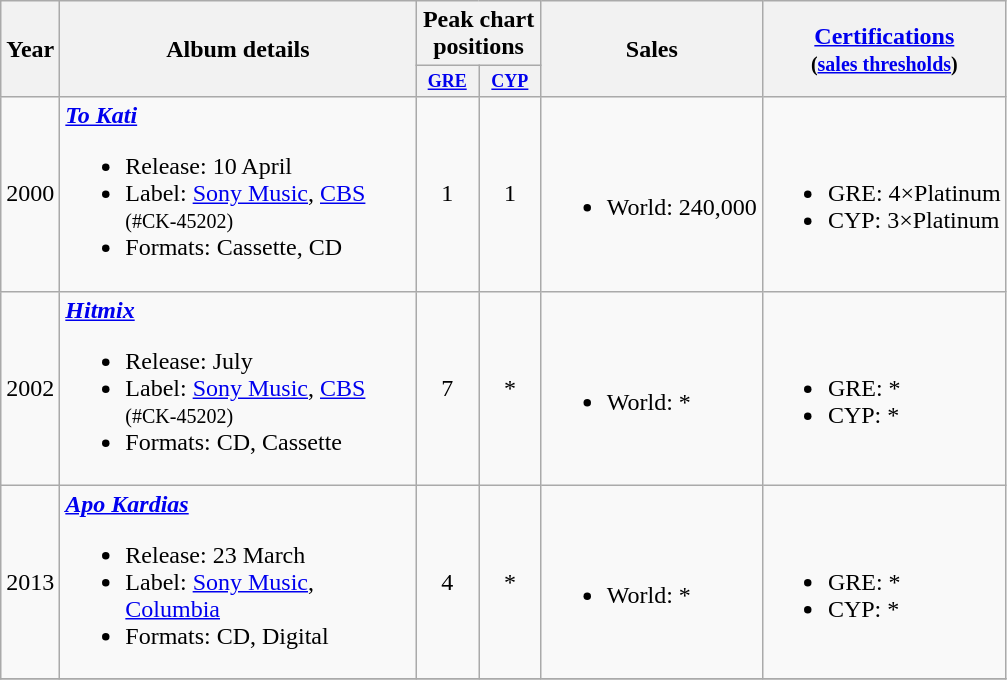<table class="wikitable" style="text-align:center;">
<tr>
<th rowspan="2">Year</th>
<th rowspan="2" style="width:230px;">Album details</th>
<th colspan="2">Peak chart positions</th>
<th rowspan="2">Sales</th>
<th rowspan="2"><a href='#'>Certifications</a><br><small>(<a href='#'>sales thresholds</a>)</small></th>
</tr>
<tr>
<th style="width:3em;font-size:75%"><a href='#'>GRE</a></th>
<th style="width:3em;font-size:75%"><a href='#'>CYP</a></th>
</tr>
<tr>
<td>2000</td>
<td align="left"><strong><em><a href='#'>To Kati</a></em></strong><br><ul><li>Release: 10 April</li><li>Label: <a href='#'>Sony Music</a>, <a href='#'>CBS</a> <small>(#CK-45202)</small></li><li>Formats: Cassette, CD</li></ul></td>
<td>1</td>
<td>1</td>
<td align="left"><br><ul><li>World: 240,000</li></ul></td>
<td align="left"><br><ul><li>GRE: 4×Platinum</li><li>CYP: 3×Platinum</li></ul></td>
</tr>
<tr>
<td>2002</td>
<td align="left"><strong><em><a href='#'>Hitmix</a></em></strong><br><ul><li>Release: July</li><li>Label: <a href='#'>Sony Music</a>, <a href='#'>CBS</a> <small>(#CK-45202)</small></li><li>Formats: CD, Cassette</li></ul></td>
<td>7</td>
<td>*</td>
<td align="left"><br><ul><li>World: *</li></ul></td>
<td align="left"><br><ul><li>GRE: *</li><li>CYP: *</li></ul></td>
</tr>
<tr>
<td>2013</td>
<td align="left"><strong><em><a href='#'>Apo Kardias</a></em></strong><br><ul><li>Release: 23 March</li><li>Label: <a href='#'>Sony Music</a>, <a href='#'>Columbia</a></li><li>Formats: CD, Digital</li></ul></td>
<td>4</td>
<td>*</td>
<td align="left"><br><ul><li>World: *</li></ul></td>
<td align="left"><br><ul><li>GRE: *</li><li>CYP: *</li></ul></td>
</tr>
<tr>
</tr>
</table>
